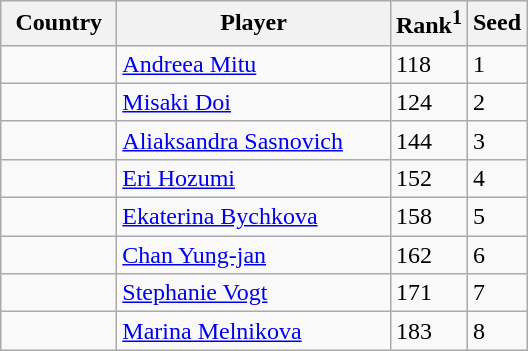<table class="sortable wikitable">
<tr>
<th width="70">Country</th>
<th width="175">Player</th>
<th>Rank<sup>1</sup></th>
<th>Seed</th>
</tr>
<tr>
<td></td>
<td><a href='#'>Andreea Mitu</a></td>
<td>118</td>
<td>1</td>
</tr>
<tr>
<td></td>
<td><a href='#'>Misaki Doi</a></td>
<td>124</td>
<td>2</td>
</tr>
<tr>
<td></td>
<td><a href='#'>Aliaksandra Sasnovich</a></td>
<td>144</td>
<td>3</td>
</tr>
<tr>
<td></td>
<td><a href='#'>Eri Hozumi</a></td>
<td>152</td>
<td>4</td>
</tr>
<tr>
<td></td>
<td><a href='#'>Ekaterina Bychkova</a></td>
<td>158</td>
<td>5</td>
</tr>
<tr>
<td></td>
<td><a href='#'>Chan Yung-jan</a></td>
<td>162</td>
<td>6</td>
</tr>
<tr>
<td></td>
<td><a href='#'>Stephanie Vogt</a></td>
<td>171</td>
<td>7</td>
</tr>
<tr>
<td></td>
<td><a href='#'>Marina Melnikova</a></td>
<td>183</td>
<td>8</td>
</tr>
</table>
